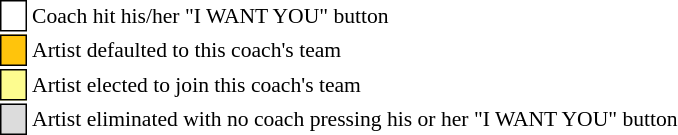<table class="toccolours" style="font-size: 90%; white-space: nowrap;">
<tr>
<td style="background-color:white; border: 1px solid black;"> <strong></strong> </td>
<td>Coach hit his/her "I WANT YOU" button</td>
</tr>
<tr>
<td style="background-color:#FFC40C; border: 1px solid black">    </td>
<td>Artist defaulted to this coach's team</td>
</tr>
<tr>
<td style="background-color:#fdfc8f; border: 1px solid black;">    </td>
<td style="padding-right: 8px">Artist elected to join this coach's team</td>
</tr>
<tr>
<td style="background-color:#DCDCDC; border: 1px solid black">    </td>
<td>Artist eliminated with no coach pressing his or her "I WANT YOU" button</td>
</tr>
<tr>
</tr>
</table>
